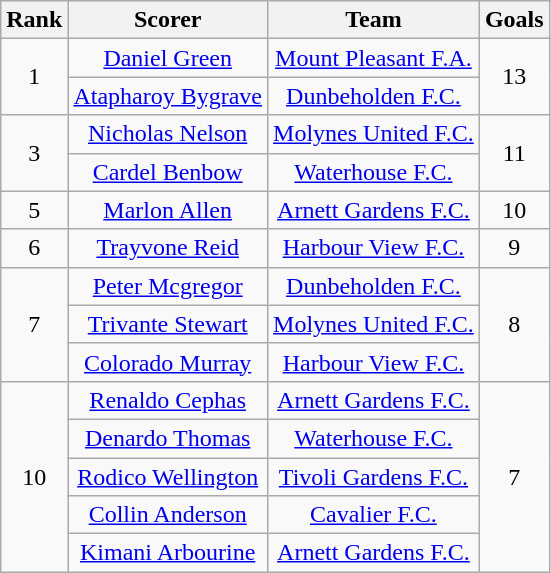<table class="wikitable" style="text-align:center">
<tr>
<th>Rank</th>
<th>Scorer</th>
<th>Team</th>
<th>Goals</th>
</tr>
<tr>
<td rowspan="2">1</td>
<td><a href='#'>Daniel Green</a></td>
<td><a href='#'>Mount Pleasant F.A.</a></td>
<td rowspan="2">13</td>
</tr>
<tr>
<td><a href='#'>Atapharoy Bygrave</a></td>
<td><a href='#'>Dunbeholden F.C.</a></td>
</tr>
<tr>
<td rowspan="2">3</td>
<td><a href='#'>Nicholas Nelson</a></td>
<td><a href='#'>Molynes United F.C.</a></td>
<td rowspan="2">11</td>
</tr>
<tr>
<td><a href='#'>Cardel Benbow</a></td>
<td><a href='#'>Waterhouse F.C.</a></td>
</tr>
<tr>
<td>5</td>
<td><a href='#'>Marlon Allen</a></td>
<td><a href='#'>Arnett Gardens F.C.</a></td>
<td>10</td>
</tr>
<tr>
<td>6</td>
<td><a href='#'>Trayvone Reid</a></td>
<td><a href='#'>Harbour View F.C.</a></td>
<td>9</td>
</tr>
<tr>
<td rowspan="3">7</td>
<td><a href='#'>Peter Mcgregor</a></td>
<td><a href='#'>Dunbeholden F.C.</a></td>
<td rowspan="3">8</td>
</tr>
<tr>
<td><a href='#'>Trivante Stewart</a></td>
<td><a href='#'>Molynes United F.C.</a></td>
</tr>
<tr>
<td><a href='#'>Colorado Murray</a></td>
<td><a href='#'>Harbour View F.C.</a></td>
</tr>
<tr>
<td rowspan="5">10</td>
<td><a href='#'>Renaldo Cephas</a></td>
<td><a href='#'>Arnett Gardens F.C.</a></td>
<td rowspan="5">7</td>
</tr>
<tr>
<td><a href='#'>Denardo Thomas</a></td>
<td><a href='#'>Waterhouse F.C.</a></td>
</tr>
<tr>
<td><a href='#'>Rodico Wellington</a></td>
<td><a href='#'>Tivoli Gardens F.C.</a></td>
</tr>
<tr>
<td><a href='#'>Collin Anderson</a></td>
<td><a href='#'>Cavalier F.C.</a></td>
</tr>
<tr>
<td><a href='#'>Kimani Arbourine</a></td>
<td><a href='#'>Arnett Gardens F.C.</a></td>
</tr>
</table>
